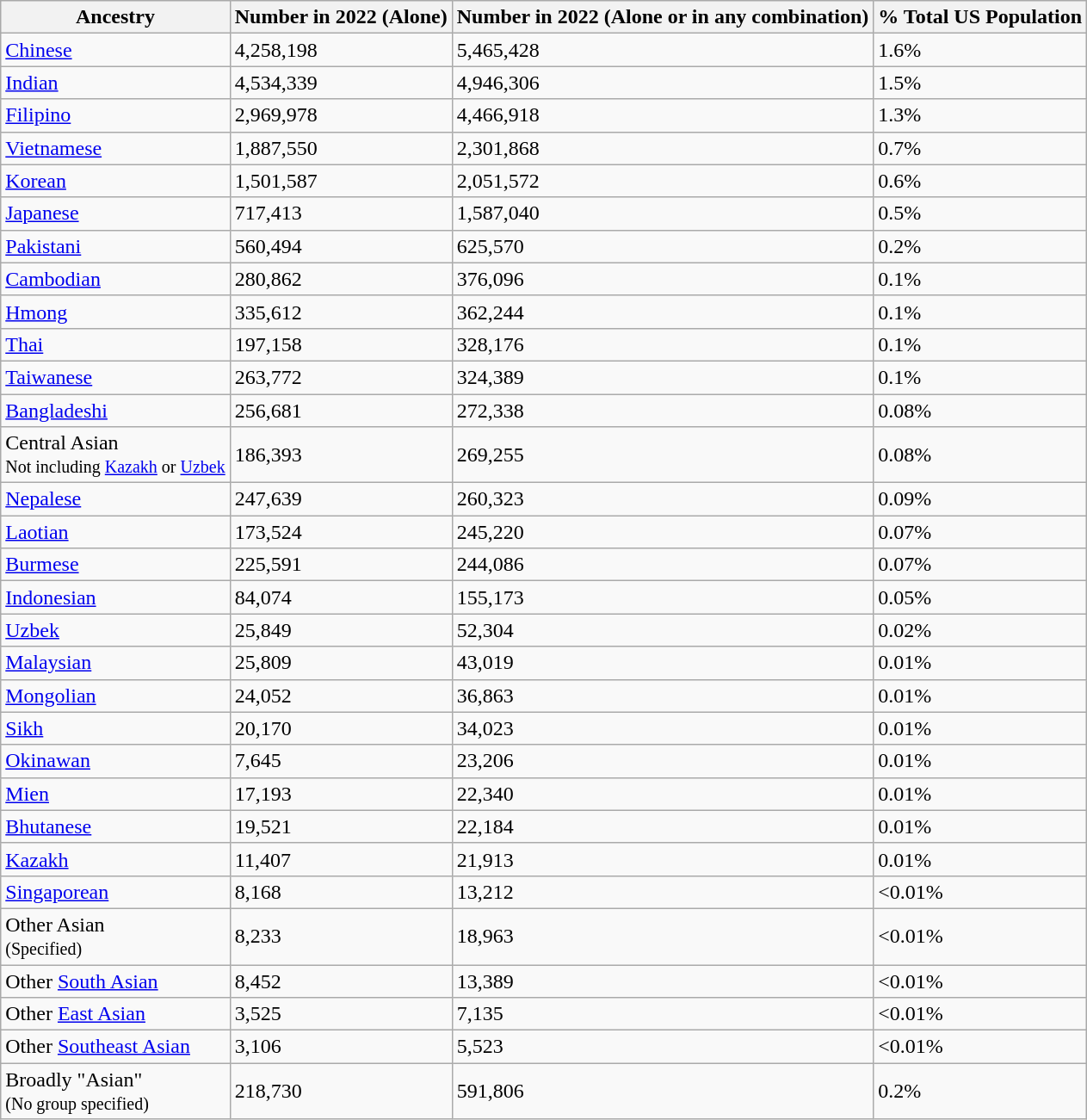<table class="wikitable sortable">
<tr>
<th>Ancestry</th>
<th>Number in 2022 (Alone)</th>
<th>Number in 2022 (Alone or in any combination)</th>
<th>% Total US Population</th>
</tr>
<tr>
<td><a href='#'>Chinese</a></td>
<td>4,258,198</td>
<td>5,465,428</td>
<td>1.6%</td>
</tr>
<tr>
<td><a href='#'>Indian</a></td>
<td>4,534,339</td>
<td>4,946,306</td>
<td>1.5%</td>
</tr>
<tr>
<td><a href='#'>Filipino</a></td>
<td>2,969,978</td>
<td>4,466,918</td>
<td>1.3%</td>
</tr>
<tr>
<td><a href='#'>Vietnamese</a></td>
<td>1,887,550</td>
<td>2,301,868</td>
<td>0.7%</td>
</tr>
<tr>
<td><a href='#'>Korean</a></td>
<td>1,501,587</td>
<td>2,051,572</td>
<td>0.6%</td>
</tr>
<tr>
<td><a href='#'>Japanese</a></td>
<td>717,413</td>
<td>1,587,040</td>
<td>0.5%</td>
</tr>
<tr>
<td><a href='#'>Pakistani</a></td>
<td>560,494</td>
<td>625,570</td>
<td>0.2%</td>
</tr>
<tr>
<td><a href='#'>Cambodian</a></td>
<td>280,862</td>
<td>376,096</td>
<td>0.1%</td>
</tr>
<tr>
<td><a href='#'>Hmong</a></td>
<td>335,612</td>
<td>362,244</td>
<td>0.1%</td>
</tr>
<tr>
<td><a href='#'>Thai</a></td>
<td>197,158</td>
<td>328,176</td>
<td>0.1%</td>
</tr>
<tr>
<td><a href='#'>Taiwanese</a></td>
<td>263,772</td>
<td>324,389</td>
<td>0.1%</td>
</tr>
<tr>
<td><a href='#'>Bangladeshi</a></td>
<td>256,681</td>
<td>272,338</td>
<td>0.08%</td>
</tr>
<tr>
<td>Central Asian<br><small>Not including <a href='#'>Kazakh</a> or <a href='#'>Uzbek</a></small></td>
<td>186,393</td>
<td>269,255</td>
<td>0.08%</td>
</tr>
<tr>
<td><a href='#'>Nepalese</a></td>
<td>247,639</td>
<td>260,323</td>
<td>0.09%</td>
</tr>
<tr>
<td><a href='#'>Laotian</a></td>
<td>173,524</td>
<td>245,220</td>
<td>0.07%</td>
</tr>
<tr>
<td><a href='#'>Burmese</a></td>
<td>225,591</td>
<td>244,086</td>
<td>0.07%</td>
</tr>
<tr>
<td><a href='#'>Indonesian</a></td>
<td>84,074</td>
<td>155,173</td>
<td>0.05%</td>
</tr>
<tr>
<td><a href='#'>Uzbek</a></td>
<td>25,849</td>
<td>52,304</td>
<td>0.02%</td>
</tr>
<tr>
<td><a href='#'>Malaysian</a></td>
<td>25,809</td>
<td>43,019</td>
<td>0.01%</td>
</tr>
<tr>
<td><a href='#'>Mongolian</a></td>
<td>24,052</td>
<td>36,863</td>
<td>0.01%</td>
</tr>
<tr>
<td><a href='#'>Sikh</a></td>
<td>20,170</td>
<td>34,023</td>
<td>0.01%</td>
</tr>
<tr>
<td><a href='#'>Okinawan</a></td>
<td>7,645</td>
<td>23,206</td>
<td>0.01%</td>
</tr>
<tr>
<td><a href='#'>Mien</a></td>
<td>17,193</td>
<td>22,340</td>
<td>0.01%</td>
</tr>
<tr>
<td><a href='#'>Bhutanese</a></td>
<td>19,521</td>
<td>22,184</td>
<td>0.01%</td>
</tr>
<tr>
<td><a href='#'>Kazakh</a></td>
<td>11,407</td>
<td>21,913</td>
<td>0.01%</td>
</tr>
<tr>
<td><a href='#'>Singaporean</a></td>
<td>8,168</td>
<td>13,212</td>
<td><0.01%</td>
</tr>
<tr>
<td>Other Asian<br><small>(Specified)</small></td>
<td>8,233</td>
<td>18,963</td>
<td><0.01%</td>
</tr>
<tr>
<td>Other <a href='#'>South Asian</a></td>
<td>8,452</td>
<td>13,389</td>
<td><0.01%</td>
</tr>
<tr>
<td>Other <a href='#'>East Asian</a></td>
<td>3,525</td>
<td>7,135</td>
<td><0.01%</td>
</tr>
<tr>
<td>Other <a href='#'>Southeast Asian</a></td>
<td>3,106</td>
<td>5,523</td>
<td><0.01%</td>
</tr>
<tr>
<td>Broadly "Asian"<br><small>(No group specified)</small></td>
<td>218,730</td>
<td>591,806</td>
<td>0.2%</td>
</tr>
</table>
